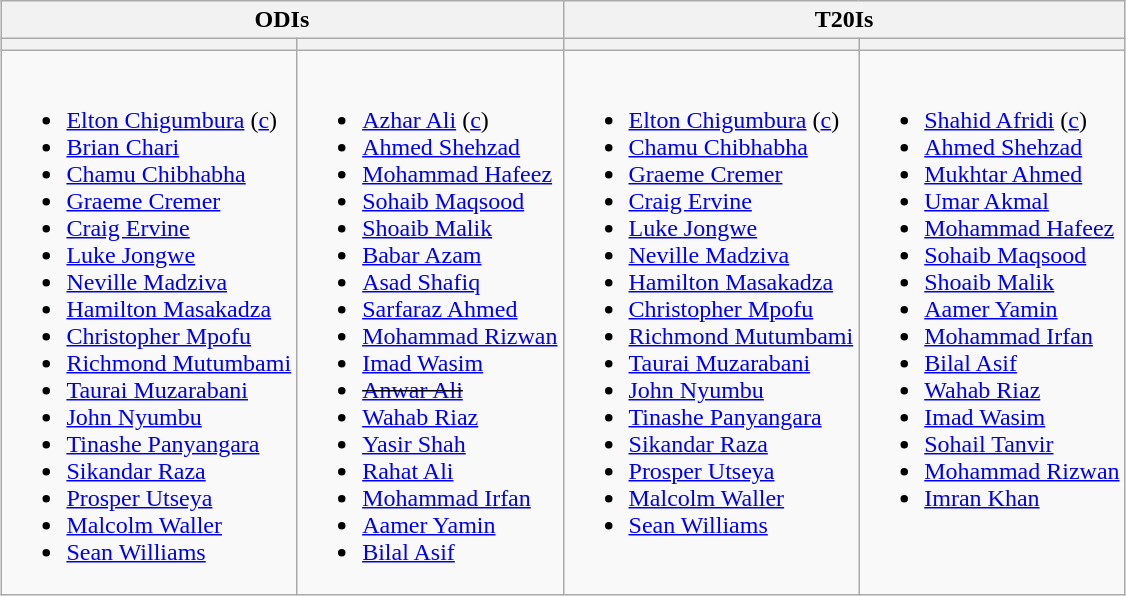<table class="wikitable" style="text-align:left; margin:auto">
<tr>
<th colspan=2>ODIs</th>
<th colspan=2>T20Is</th>
</tr>
<tr>
<th></th>
<th></th>
<th></th>
<th></th>
</tr>
<tr style="vertical-align:top">
<td><br><ul><li><a href='#'>Elton Chigumbura</a> (<a href='#'>c</a>)</li><li><a href='#'>Brian Chari</a></li><li><a href='#'>Chamu Chibhabha</a></li><li><a href='#'>Graeme Cremer</a></li><li><a href='#'>Craig Ervine</a></li><li><a href='#'>Luke Jongwe</a></li><li><a href='#'>Neville Madziva</a></li><li><a href='#'>Hamilton Masakadza</a></li><li><a href='#'>Christopher Mpofu</a></li><li><a href='#'>Richmond Mutumbami</a></li><li><a href='#'>Taurai Muzarabani</a></li><li><a href='#'>John Nyumbu</a></li><li><a href='#'>Tinashe Panyangara</a></li><li><a href='#'>Sikandar Raza</a></li><li><a href='#'>Prosper Utseya</a></li><li><a href='#'>Malcolm Waller</a></li><li><a href='#'>Sean Williams</a></li></ul></td>
<td><br><ul><li><a href='#'>Azhar Ali</a> (<a href='#'>c</a>)</li><li><a href='#'>Ahmed Shehzad</a></li><li><a href='#'>Mohammad Hafeez</a></li><li><a href='#'>Sohaib Maqsood</a></li><li><a href='#'>Shoaib Malik</a></li><li><a href='#'>Babar Azam</a></li><li><a href='#'>Asad Shafiq</a></li><li><a href='#'>Sarfaraz Ahmed</a></li><li><a href='#'>Mohammad Rizwan</a></li><li><a href='#'>Imad Wasim</a></li><li><s><a href='#'>Anwar Ali</a></s></li><li><a href='#'>Wahab Riaz</a></li><li><a href='#'>Yasir Shah</a></li><li><a href='#'>Rahat Ali</a></li><li><a href='#'>Mohammad Irfan</a></li><li><a href='#'>Aamer Yamin</a></li><li><a href='#'>Bilal Asif</a></li></ul></td>
<td><br><ul><li><a href='#'>Elton Chigumbura</a> (<a href='#'>c</a>)</li><li><a href='#'>Chamu Chibhabha</a></li><li><a href='#'>Graeme Cremer</a></li><li><a href='#'>Craig Ervine</a></li><li><a href='#'>Luke Jongwe</a></li><li><a href='#'>Neville Madziva</a></li><li><a href='#'>Hamilton Masakadza</a></li><li><a href='#'>Christopher Mpofu</a></li><li><a href='#'>Richmond Mutumbami</a></li><li><a href='#'>Taurai Muzarabani</a></li><li><a href='#'>John Nyumbu</a></li><li><a href='#'>Tinashe Panyangara</a></li><li><a href='#'>Sikandar Raza</a></li><li><a href='#'>Prosper Utseya</a></li><li><a href='#'>Malcolm Waller</a></li><li><a href='#'>Sean Williams</a></li></ul></td>
<td><br><ul><li><a href='#'>Shahid Afridi</a> (<a href='#'>c</a>)</li><li><a href='#'>Ahmed Shehzad</a></li><li><a href='#'>Mukhtar Ahmed</a></li><li><a href='#'>Umar Akmal</a></li><li><a href='#'>Mohammad Hafeez</a></li><li><a href='#'>Sohaib Maqsood</a></li><li><a href='#'>Shoaib Malik</a></li><li><a href='#'>Aamer Yamin</a></li><li><a href='#'>Mohammad Irfan</a></li><li><a href='#'>Bilal Asif</a></li><li><a href='#'>Wahab Riaz</a></li><li><a href='#'>Imad Wasim</a></li><li><a href='#'>Sohail Tanvir</a></li><li><a href='#'>Mohammad Rizwan</a></li><li><a href='#'>Imran Khan</a></li></ul></td>
</tr>
</table>
